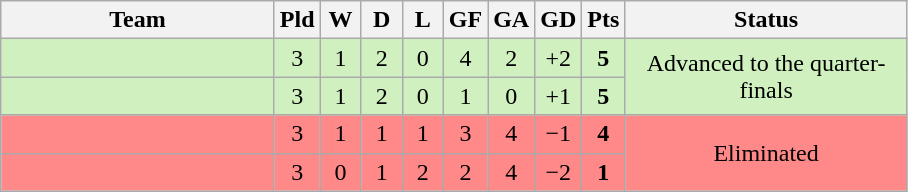<table class="wikitable" style="text-align: center;">
<tr>
<th width="175">Team</th>
<th width="20">Pld</th>
<th width="20">W</th>
<th width="20">D</th>
<th width="20">L</th>
<th width="20">GF</th>
<th width="20">GA</th>
<th width="20">GD</th>
<th width="20">Pts</th>
<th width="181">Status</th>
</tr>
<tr bgcolor=#D0F0C0>
<td align=left></td>
<td>3</td>
<td>1</td>
<td>2</td>
<td>0</td>
<td>4</td>
<td>2</td>
<td>+2</td>
<td><strong>5</strong></td>
<td rowspan=2>Advanced to the quarter-finals</td>
</tr>
<tr bgcolor=#D0F0C0>
<td align=left></td>
<td>3</td>
<td>1</td>
<td>2</td>
<td>0</td>
<td>1</td>
<td>0</td>
<td>+1</td>
<td><strong>5</strong></td>
</tr>
<tr bgcolor=#FF8888>
<td align=left></td>
<td>3</td>
<td>1</td>
<td>1</td>
<td>1</td>
<td>3</td>
<td>4</td>
<td>−1</td>
<td><strong>4</strong></td>
<td rowspan=2>Eliminated</td>
</tr>
<tr bgcolor=#FF8888>
<td align=left></td>
<td>3</td>
<td>0</td>
<td>1</td>
<td>2</td>
<td>2</td>
<td>4</td>
<td>−2</td>
<td><strong>1</strong></td>
</tr>
</table>
